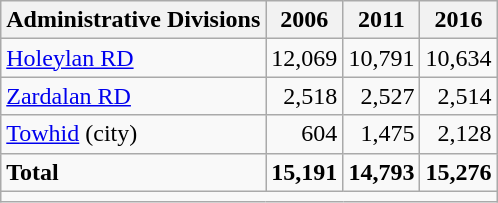<table class="wikitable">
<tr>
<th>Administrative Divisions</th>
<th>2006</th>
<th>2011</th>
<th>2016</th>
</tr>
<tr>
<td><a href='#'>Holeylan RD</a></td>
<td style="text-align: right;">12,069</td>
<td style="text-align: right;">10,791</td>
<td style="text-align: right;">10,634</td>
</tr>
<tr>
<td><a href='#'>Zardalan RD</a></td>
<td style="text-align: right;">2,518</td>
<td style="text-align: right;">2,527</td>
<td style="text-align: right;">2,514</td>
</tr>
<tr>
<td><a href='#'>Towhid</a> (city)</td>
<td style="text-align: right;">604</td>
<td style="text-align: right;">1,475</td>
<td style="text-align: right;">2,128</td>
</tr>
<tr>
<td><strong>Total</strong></td>
<td style="text-align: right;"><strong>15,191</strong></td>
<td style="text-align: right;"><strong>14,793</strong></td>
<td style="text-align: right;"><strong>15,276</strong></td>
</tr>
<tr>
<td colspan=4></td>
</tr>
</table>
